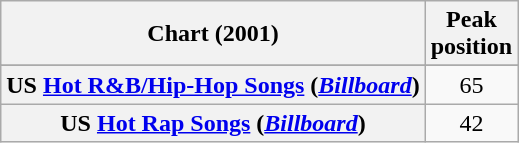<table class="wikitable sortable plainrowheaders" style="text-align:center">
<tr>
<th>Chart (2001)</th>
<th>Peak<br>position</th>
</tr>
<tr>
</tr>
<tr>
</tr>
<tr>
<th scope="row">US <a href='#'>Hot R&B/Hip-Hop Songs</a> (<em><a href='#'>Billboard</a></em>)</th>
<td>65</td>
</tr>
<tr>
<th scope="row">US <a href='#'>Hot Rap Songs</a> (<em><a href='#'>Billboard</a></em>)</th>
<td>42</td>
</tr>
</table>
